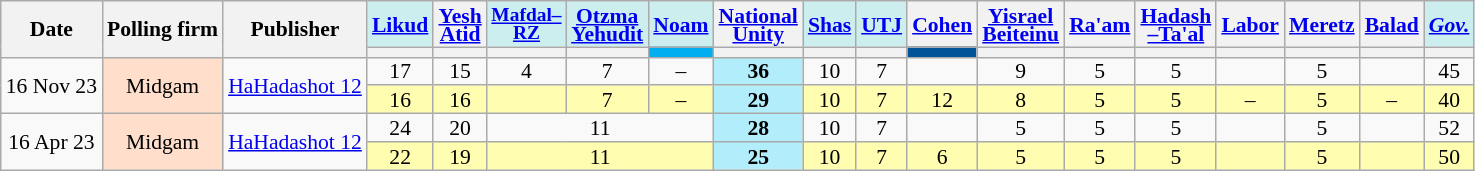<table class="wikitable sortable" style=text-align:center;font-size:90%;line-height:12px>
<tr>
<th rowspan=2>Date</th>
<th rowspan=2>Polling firm</th>
<th rowspan=2>Publisher</th>
<th style=background:#cee><a href='#'>Likud</a></th>
<th><a href='#'>Yesh<br>Atid</a></th>
<th style=background:#cee;font-size:90%><a href='#'>Mafdal–<br>RZ</a></th>
<th style=background:#cee><a href='#'>Otzma<br>Yehudit</a></th>
<th style=background:#cee><a href='#'>Noam</a></th>
<th><a href='#'>National<br>Unity</a></th>
<th style=background:#cee><a href='#'>Shas</a></th>
<th style=background:#cee><a href='#'>UTJ</a></th>
<th><a href='#'>Cohen</a></th>
<th><a href='#'>Yisrael<br>Beiteinu</a></th>
<th><a href='#'>Ra'am</a></th>
<th><a href='#'>Hadash<br>–Ta'al</a></th>
<th><a href='#'>Labor</a></th>
<th><a href='#'>Meretz</a></th>
<th><a href='#'>Balad</a></th>
<th style=background:#cee><a href='#'><em>Gov.</em></a></th>
</tr>
<tr>
<th style=background:></th>
<th style=background:></th>
<th style=background:></th>
<th style=background:></th>
<th style=background:#01AFF0></th>
<th style=background:></th>
<th style=background:></th>
<th style=background:></th>
<th style=background:#015498></th>
<th style=background:></th>
<th style=background:></th>
<th style=background:></th>
<th style=background:></th>
<th style=background:></th>
<th style=background:></th>
<th style=background:></th>
</tr>
<tr>
<td rowspan=2 data-sort-value=2023-11-16>16 Nov 23</td>
<td rowspan=2 style=background:#FFDFCC>Midgam</td>
<td rowspan=2><a href='#'>HaHadashot 12</a></td>
<td>17					</td>
<td>15					</td>
<td>4					</td>
<td>7					</td>
<td>–					</td>
<td style=background:#B2EDFB><strong>36</strong>	</td>
<td>10					</td>
<td>7					</td>
<td>			</td>
<td>9					</td>
<td>5					</td>
<td>5					</td>
<td>	</td>
<td>5					</td>
<td>	</td>
<td>45					</td>
</tr>
<tr style=background:#fffdb0>
<td>16					</td>
<td>16					</td>
<td>	</td>
<td>7					</td>
<td>–					</td>
<td style=background:#B2EDFB><strong>29</strong>	</td>
<td>10					</td>
<td>7					</td>
<td>12					</td>
<td>8					</td>
<td>5					</td>
<td>5					</td>
<td>–					</td>
<td>5					</td>
<td>–					</td>
<td>40					</td>
</tr>
<tr>
<td rowspan=2 data-sort-value=2023-04-16>16 Apr 23</td>
<td style=background:#FFDFCC rowspan=2>Midgam</td>
<td rowspan=2><a href='#'>HaHadashot 12</a></td>
<td>24					</td>
<td>20					</td>
<td colspan=3>11		</td>
<td style=background:#B2EDFB><strong>28</strong>	</td>
<td>10					</td>
<td>7					</td>
<td>			</td>
<td>5					</td>
<td>5					</td>
<td>5					</td>
<td>	</td>
<td>5					</td>
<td>	</td>
<td>52					</td>
</tr>
<tr style=background:#fffdb0>
<td>22					</td>
<td>19					</td>
<td colspan=3>11		</td>
<td style=background:#B2EDFB><strong>25</strong>	</td>
<td>10					</td>
<td>7					</td>
<td>6					</td>
<td>5					</td>
<td>5					</td>
<td>5					</td>
<td>	</td>
<td>5					</td>
<td>	</td>
<td>50					</td>
</tr>
</table>
